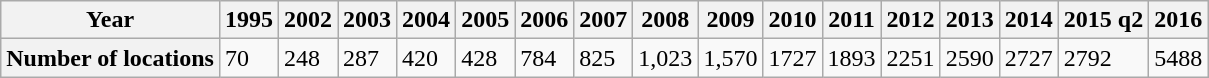<table class="wikitable">
<tr>
<th>Year</th>
<th>1995</th>
<th>2002</th>
<th>2003</th>
<th>2004</th>
<th>2005</th>
<th>2006</th>
<th>2007</th>
<th>2008</th>
<th>2009</th>
<th>2010</th>
<th>2011</th>
<th>2012</th>
<th>2013</th>
<th>2014</th>
<th>2015 q2</th>
<th>2016</th>
</tr>
<tr>
<th>Number of locations</th>
<td>70</td>
<td>248</td>
<td>287</td>
<td>420</td>
<td>428</td>
<td>784</td>
<td>825</td>
<td>1,023</td>
<td>1,570</td>
<td>1727</td>
<td>1893</td>
<td>2251</td>
<td>2590</td>
<td>2727</td>
<td>2792</td>
<td>5488</td>
</tr>
</table>
